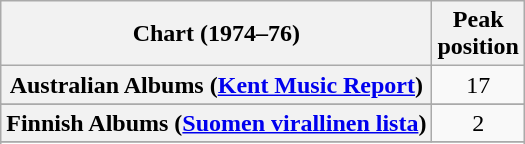<table class="wikitable sortable plainrowheaders" style="text-align:center">
<tr>
<th scope="col">Chart (1974–76)</th>
<th scope="col">Peak<br> position</th>
</tr>
<tr>
<th scope="row">Australian Albums (<a href='#'>Kent Music Report</a>)</th>
<td>17</td>
</tr>
<tr>
</tr>
<tr>
</tr>
<tr>
<th scope="row">Finnish Albums (<a href='#'>Suomen virallinen lista</a>)</th>
<td>2</td>
</tr>
<tr>
</tr>
<tr>
</tr>
<tr>
</tr>
<tr>
</tr>
<tr>
</tr>
</table>
